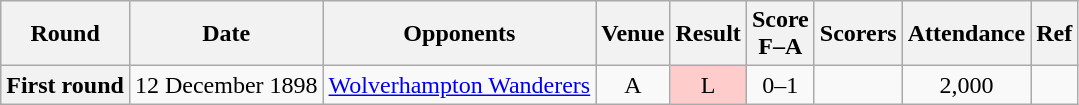<table class="wikitable plainrowheaders" style=text-align:center>
<tr>
<th scope=col>Round</th>
<th scope=col>Date</th>
<th scope=col>Opponents</th>
<th scope=col>Venue</th>
<th scope=col>Result</th>
<th scope=col>Score<br>F–A</th>
<th scope=col>Scorers</th>
<th scope=col>Attendance</th>
<th scope=col>Ref</th>
</tr>
<tr>
<th scope=row>First round</th>
<td style=text-align:left>12 December 1898</td>
<td style=text-align:left><a href='#'>Wolverhampton Wanderers</a></td>
<td>A</td>
<td style=background:#fcc>L</td>
<td>0–1</td>
<td></td>
<td>2,000</td>
<td></td>
</tr>
</table>
